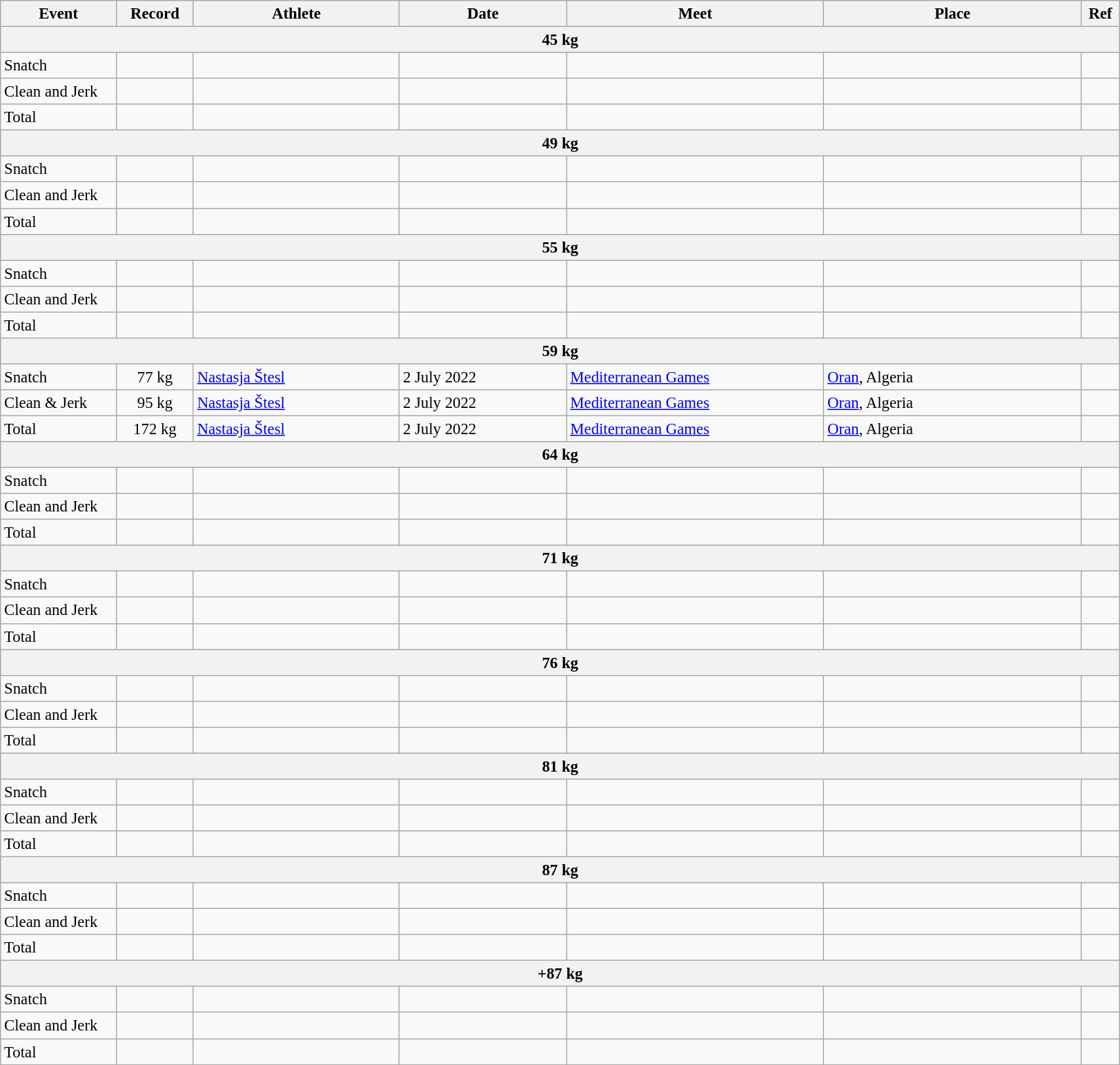<table class="wikitable" style="font-size:95%;">
<tr>
<th width=9%>Event</th>
<th width=6%>Record</th>
<th width=16%>Athlete</th>
<th width=13%>Date</th>
<th width=20%>Meet</th>
<th width=20%>Place</th>
<th width=3%>Ref</th>
</tr>
<tr bgcolor="#DDDDDD">
<th colspan="7">45 kg</th>
</tr>
<tr>
<td>Snatch</td>
<td align="center"></td>
<td></td>
<td></td>
<td></td>
<td></td>
<td></td>
</tr>
<tr>
<td>Clean and Jerk</td>
<td align="center"></td>
<td></td>
<td></td>
<td></td>
<td></td>
<td></td>
</tr>
<tr>
<td>Total</td>
<td align="center"></td>
<td></td>
<td></td>
<td></td>
<td></td>
<td></td>
</tr>
<tr bgcolor="#DDDDDD">
<th colspan="7">49 kg</th>
</tr>
<tr>
<td>Snatch</td>
<td align="center"></td>
<td></td>
<td></td>
<td></td>
<td></td>
<td></td>
</tr>
<tr>
<td>Clean and Jerk</td>
<td align="center"></td>
<td></td>
<td></td>
<td></td>
<td></td>
<td></td>
</tr>
<tr>
<td>Total</td>
<td align="center"></td>
<td></td>
<td></td>
<td></td>
<td></td>
<td></td>
</tr>
<tr bgcolor="#DDDDDD">
<th colspan="7">55 kg</th>
</tr>
<tr>
<td>Snatch</td>
<td align="center"></td>
<td></td>
<td></td>
<td></td>
<td></td>
<td></td>
</tr>
<tr>
<td>Clean and Jerk</td>
<td align="center"></td>
<td></td>
<td></td>
<td></td>
<td></td>
<td></td>
</tr>
<tr>
<td>Total</td>
<td align="center"></td>
<td></td>
<td></td>
<td></td>
<td></td>
<td></td>
</tr>
<tr bgcolor="#DDDDDD">
<th colspan="7">59 kg</th>
</tr>
<tr>
<td>Snatch</td>
<td align="center">77 kg</td>
<td><a href='#'>Nastasja Štesl</a></td>
<td>2 July 2022</td>
<td><a href='#'>Mediterranean Games</a></td>
<td><a href='#'>Oran</a>, Algeria</td>
<td></td>
</tr>
<tr>
<td>Clean & Jerk</td>
<td align="center">95 kg</td>
<td><a href='#'>Nastasja Štesl</a></td>
<td>2 July 2022</td>
<td><a href='#'>Mediterranean Games</a></td>
<td><a href='#'>Oran</a>, Algeria</td>
<td></td>
</tr>
<tr>
<td>Total</td>
<td align="center">172 kg</td>
<td><a href='#'>Nastasja Štesl</a></td>
<td>2 July 2022</td>
<td><a href='#'>Mediterranean Games</a></td>
<td><a href='#'>Oran</a>, Algeria</td>
<td></td>
</tr>
<tr bgcolor="#DDDDDD">
<th colspan="7">64 kg</th>
</tr>
<tr>
<td>Snatch</td>
<td align="center"></td>
<td></td>
<td></td>
<td></td>
<td></td>
<td></td>
</tr>
<tr>
<td>Clean and Jerk</td>
<td align="center"></td>
<td></td>
<td></td>
<td></td>
<td></td>
<td></td>
</tr>
<tr>
<td>Total</td>
<td align="center"></td>
<td></td>
<td></td>
<td></td>
<td></td>
<td></td>
</tr>
<tr bgcolor="#DDDDDD">
<th colspan="7">71 kg</th>
</tr>
<tr>
<td>Snatch</td>
<td align="center"></td>
<td></td>
<td></td>
<td></td>
<td></td>
<td></td>
</tr>
<tr>
<td>Clean and Jerk</td>
<td align="center"></td>
<td></td>
<td></td>
<td></td>
<td></td>
<td></td>
</tr>
<tr>
<td>Total</td>
<td align="center"></td>
<td></td>
<td></td>
<td></td>
<td></td>
<td></td>
</tr>
<tr bgcolor="#DDDDDD">
<th colspan="7">76 kg</th>
</tr>
<tr>
<td>Snatch</td>
<td align="center"></td>
<td></td>
<td></td>
<td></td>
<td></td>
<td></td>
</tr>
<tr>
<td>Clean and Jerk</td>
<td align="center"></td>
<td></td>
<td></td>
<td></td>
<td></td>
<td></td>
</tr>
<tr>
<td>Total</td>
<td align="center"></td>
<td></td>
<td></td>
<td></td>
<td></td>
<td></td>
</tr>
<tr bgcolor="#DDDDDD">
<th colspan="7">81 kg</th>
</tr>
<tr>
<td>Snatch</td>
<td align="center"></td>
<td></td>
<td></td>
<td></td>
<td></td>
<td></td>
</tr>
<tr>
<td>Clean and Jerk</td>
<td align="center"></td>
<td></td>
<td></td>
<td></td>
<td></td>
<td></td>
</tr>
<tr>
<td>Total</td>
<td align="center"></td>
<td></td>
<td></td>
<td></td>
<td></td>
<td></td>
</tr>
<tr bgcolor="#DDDDDD">
<th colspan="7">87 kg</th>
</tr>
<tr>
<td>Snatch</td>
<td align="center"></td>
<td></td>
<td></td>
<td></td>
<td></td>
<td></td>
</tr>
<tr>
<td>Clean and Jerk</td>
<td align="center"></td>
<td></td>
<td></td>
<td></td>
<td></td>
<td></td>
</tr>
<tr>
<td>Total</td>
<td align="center"></td>
<td></td>
<td></td>
<td></td>
<td></td>
<td></td>
</tr>
<tr bgcolor="#DDDDDD">
<th colspan="7">+87 kg</th>
</tr>
<tr>
<td>Snatch</td>
<td align="center"></td>
<td></td>
<td></td>
<td></td>
<td></td>
<td></td>
</tr>
<tr>
<td>Clean and Jerk</td>
<td align="center"></td>
<td></td>
<td></td>
<td></td>
<td></td>
<td></td>
</tr>
<tr>
<td>Total</td>
<td align="center"></td>
<td></td>
<td></td>
<td></td>
<td></td>
<td></td>
</tr>
</table>
